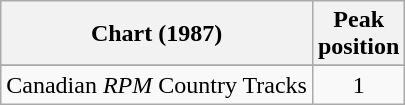<table class="wikitable sortable">
<tr>
<th align="left">Chart (1987)</th>
<th align="center">Peak<br>position</th>
</tr>
<tr>
</tr>
<tr>
<td align="left">Canadian <em>RPM</em> Country Tracks</td>
<td align="center">1</td>
</tr>
</table>
